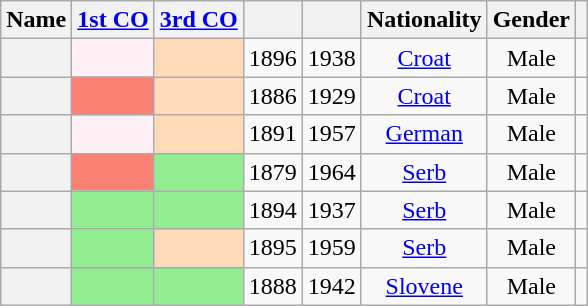<table class="wikitable sortable" style=text-align:center>
<tr>
<th scope="col">Name</th>
<th scope="col"><a href='#'>1st CO</a></th>
<th scope="col"><a href='#'>3rd CO</a></th>
<th scope="col"></th>
<th scope="col"></th>
<th scope="col">Nationality</th>
<th scope="col">Gender</th>
<th scope="col" class="unsortable"></th>
</tr>
<tr>
<th align="center" scope="row" style="font-weight:normal;"></th>
<td bgcolor = LavenderBlush></td>
<td bgcolor = PeachPuff></td>
<td>1896</td>
<td>1938</td>
<td><a href='#'>Croat</a></td>
<td>Male</td>
<td></td>
</tr>
<tr>
<th align="center" scope="row" style="font-weight:normal;"></th>
<td bgcolor = Salmon></td>
<td bgcolor = PeachPuff></td>
<td>1886</td>
<td>1929</td>
<td><a href='#'>Croat</a></td>
<td>Male</td>
<td></td>
</tr>
<tr>
<th align="center" scope="row" style="font-weight:normal;"></th>
<td bgcolor = LavenderBlush></td>
<td bgcolor = PeachPuff></td>
<td>1891</td>
<td>1957</td>
<td><a href='#'>German</a></td>
<td>Male</td>
<td></td>
</tr>
<tr>
<th align="center" scope="row" style="font-weight:normal;"></th>
<td bgcolor = Salmon></td>
<td bgcolor = LightGreen></td>
<td>1879</td>
<td>1964</td>
<td><a href='#'>Serb</a></td>
<td>Male</td>
<td></td>
</tr>
<tr>
<th align="center" scope="row" style="font-weight:normal;"></th>
<td bgcolor = LightGreen></td>
<td bgcolor = LightGreen></td>
<td>1894</td>
<td>1937</td>
<td><a href='#'>Serb</a></td>
<td>Male</td>
<td></td>
</tr>
<tr>
<th align="center" scope="row" style="font-weight:normal;"></th>
<td bgcolor = LightGreen></td>
<td bgcolor = PeachPuff></td>
<td>1895</td>
<td>1959</td>
<td><a href='#'>Serb</a></td>
<td>Male</td>
<td></td>
</tr>
<tr>
<th align="center" scope="row" style="font-weight:normal;"></th>
<td bgcolor = LightGreen></td>
<td bgcolor = LightGreen></td>
<td>1888</td>
<td>1942</td>
<td><a href='#'>Slovene</a></td>
<td>Male</td>
<td></td>
</tr>
</table>
